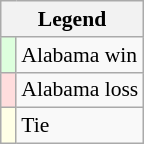<table class="wikitable" style="font-size:90%">
<tr>
<th colspan="2">Legend</th>
</tr>
<tr>
<td bgcolor="#ddffdd"> </td>
<td>Alabama win</td>
</tr>
<tr>
<td bgcolor="#ffdddd"> </td>
<td>Alabama loss</td>
</tr>
<tr>
<td bgcolor="#ffffe6"> </td>
<td>Tie</td>
</tr>
</table>
